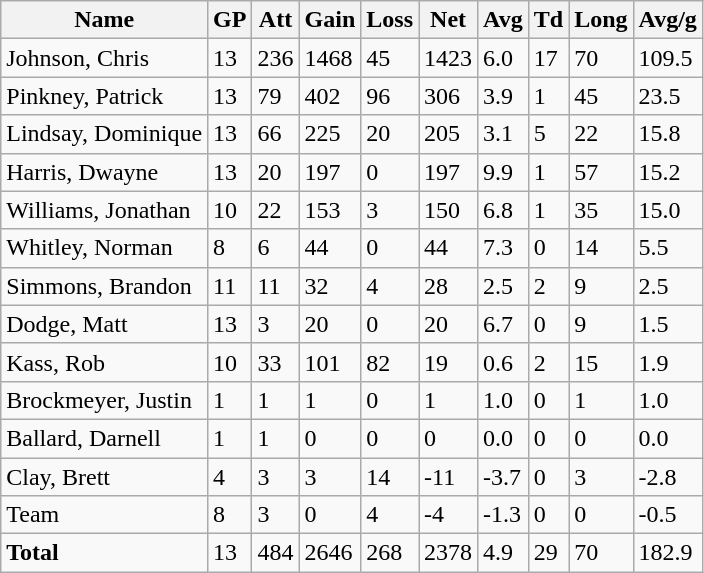<table Class="wikitable" Style="white-space:nowrap;">
<tr>
<th>Name</th>
<th>GP</th>
<th>Att</th>
<th>Gain</th>
<th>Loss</th>
<th>Net</th>
<th>Avg</th>
<th>Td</th>
<th>Long</th>
<th>Avg/g</th>
</tr>
<tr>
<td>Johnson, Chris</td>
<td>13</td>
<td>236</td>
<td>1468</td>
<td>45</td>
<td>1423</td>
<td>6.0</td>
<td>17</td>
<td>70</td>
<td>109.5</td>
</tr>
<tr>
<td>Pinkney, Patrick</td>
<td>13</td>
<td>79</td>
<td>402</td>
<td>96</td>
<td>306</td>
<td>3.9</td>
<td>1</td>
<td>45</td>
<td>23.5</td>
</tr>
<tr>
<td>Lindsay, Dominique</td>
<td>13</td>
<td>66</td>
<td>225</td>
<td>20</td>
<td>205</td>
<td>3.1</td>
<td>5</td>
<td>22</td>
<td>15.8</td>
</tr>
<tr>
<td>Harris, Dwayne</td>
<td>13</td>
<td>20</td>
<td>197</td>
<td>0</td>
<td>197</td>
<td>9.9</td>
<td>1</td>
<td>57</td>
<td>15.2</td>
</tr>
<tr>
<td>Williams, Jonathan</td>
<td>10</td>
<td>22</td>
<td>153</td>
<td>3</td>
<td>150</td>
<td>6.8</td>
<td>1</td>
<td>35</td>
<td>15.0</td>
</tr>
<tr>
<td>Whitley, Norman</td>
<td>8</td>
<td>6</td>
<td>44</td>
<td>0</td>
<td>44</td>
<td>7.3</td>
<td>0</td>
<td>14</td>
<td>5.5</td>
</tr>
<tr>
<td>Simmons, Brandon</td>
<td>11</td>
<td>11</td>
<td>32</td>
<td>4</td>
<td>28</td>
<td>2.5</td>
<td>2</td>
<td>9</td>
<td>2.5</td>
</tr>
<tr>
<td>Dodge, Matt</td>
<td>13</td>
<td>3</td>
<td>20</td>
<td>0</td>
<td>20</td>
<td>6.7</td>
<td>0</td>
<td>9</td>
<td>1.5</td>
</tr>
<tr>
<td>Kass, Rob</td>
<td>10</td>
<td>33</td>
<td>101</td>
<td>82</td>
<td>19</td>
<td>0.6</td>
<td>2</td>
<td>15</td>
<td>1.9</td>
</tr>
<tr>
<td>Brockmeyer, Justin</td>
<td>1</td>
<td>1</td>
<td>1</td>
<td>0</td>
<td>1</td>
<td>1.0</td>
<td>0</td>
<td>1</td>
<td>1.0</td>
</tr>
<tr>
<td>Ballard, Darnell</td>
<td>1</td>
<td>1</td>
<td>0</td>
<td>0</td>
<td>0</td>
<td>0.0</td>
<td>0</td>
<td>0</td>
<td>0.0</td>
</tr>
<tr>
<td>Clay, Brett</td>
<td>4</td>
<td>3</td>
<td>3</td>
<td>14</td>
<td>-11</td>
<td>-3.7</td>
<td>0</td>
<td>3</td>
<td>-2.8</td>
</tr>
<tr>
<td>Team</td>
<td>8</td>
<td>3</td>
<td>0</td>
<td>4</td>
<td>-4</td>
<td>-1.3</td>
<td>0</td>
<td>0</td>
<td>-0.5</td>
</tr>
<tr>
<td><strong>Total</strong></td>
<td>13</td>
<td>484</td>
<td>2646</td>
<td>268</td>
<td>2378</td>
<td>4.9</td>
<td>29</td>
<td>70</td>
<td>182.9</td>
</tr>
</table>
